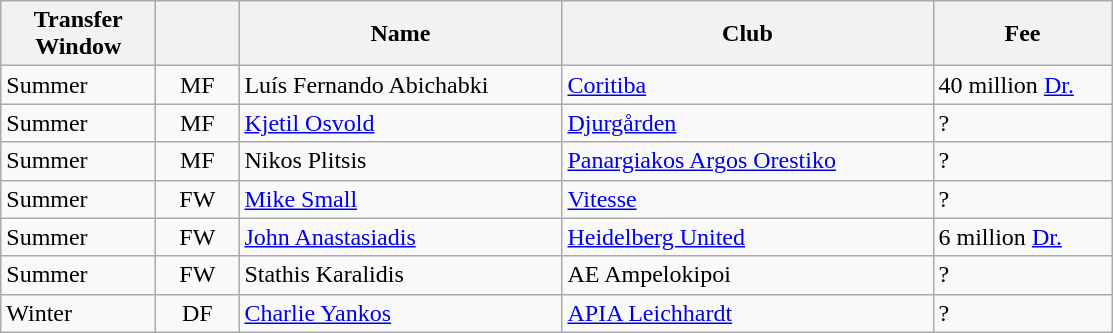<table class="wikitable plainrowheaders">
<tr>
<th scope="col" style="width:6em;">Transfer Window</th>
<th scope="col" style="width:3em;"></th>
<th scope="col" style="width:13em;">Name</th>
<th scope="col" style="width:15em;">Club</th>
<th scope="col" style="width:7em;">Fee</th>
</tr>
<tr>
<td>Summer</td>
<td align="center">MF</td>
<td> Luís Fernando Abichabki</td>
<td> <a href='#'>Coritiba</a></td>
<td>40 million <a href='#'>Dr.</a></td>
</tr>
<tr>
<td>Summer</td>
<td align="center">MF</td>
<td> <a href='#'>Kjetil Osvold</a></td>
<td> <a href='#'>Djurgården</a></td>
<td>?</td>
</tr>
<tr>
<td>Summer</td>
<td align="center">MF</td>
<td> Nikos Plitsis</td>
<td> <a href='#'>Panargiakos Argos Orestiko</a></td>
<td>?</td>
</tr>
<tr>
<td>Summer</td>
<td align="center">FW</td>
<td> <a href='#'>Mike Small</a></td>
<td> <a href='#'>Vitesse</a></td>
<td>?</td>
</tr>
<tr>
<td>Summer</td>
<td align="center">FW</td>
<td> <a href='#'>John Anastasiadis</a></td>
<td> <a href='#'>Heidelberg United</a></td>
<td>6 million <a href='#'>Dr.</a></td>
</tr>
<tr>
<td>Summer</td>
<td align="center">FW</td>
<td> Stathis Karalidis</td>
<td> AE Ampelokipoi</td>
<td>?</td>
</tr>
<tr>
<td>Winter</td>
<td align="center">DF</td>
<td> <a href='#'>Charlie Yankos</a></td>
<td> <a href='#'>APIA Leichhardt</a></td>
<td>?</td>
</tr>
</table>
